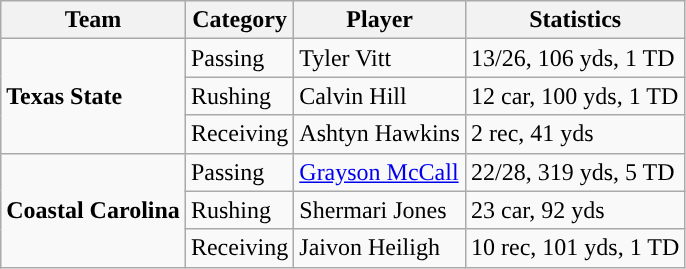<table class="wikitable" style="float: left;">
<tr>
<th>Team</th>
<th>Category</th>
<th>Player</th>
<th>Statistics</th>
</tr>
<tr>
<td rowspan=3><strong>Texas State</strong></td>
<td>Passing</td>
<td>Tyler Vitt</td>
<td>13/26, 106 yds, 1 TD</td>
</tr>
<tr>
<td>Rushing</td>
<td>Calvin Hill</td>
<td>12 car, 100 yds, 1 TD</td>
</tr>
<tr>
<td>Receiving</td>
<td>Ashtyn Hawkins</td>
<td>2 rec, 41 yds</td>
</tr>
<tr>
<td rowspan=3><strong>Coastal Carolina</strong></td>
<td>Passing</td>
<td><a href='#'>Grayson McCall</a></td>
<td>22/28, 319 yds, 5 TD</td>
</tr>
<tr>
<td>Rushing</td>
<td>Shermari Jones</td>
<td>23 car, 92 yds</td>
</tr>
<tr>
<td>Receiving</td>
<td>Jaivon Heiligh</td>
<td>10 rec, 101 yds, 1 TD</td>
</tr>
</table>
